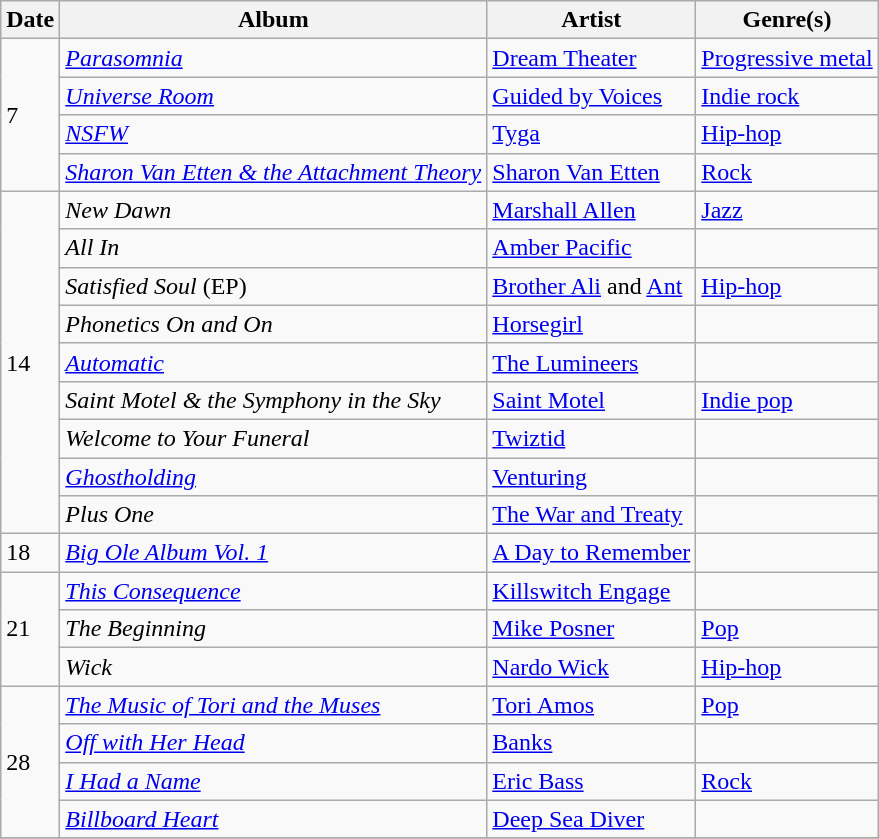<table class="wikitable">
<tr>
<th>Date</th>
<th>Album</th>
<th>Artist</th>
<th>Genre(s)</th>
</tr>
<tr>
<td rowspan="4">7</td>
<td><em><a href='#'>Parasomnia</a></em></td>
<td><a href='#'>Dream Theater</a></td>
<td><a href='#'>Progressive metal</a></td>
</tr>
<tr>
<td><em><a href='#'>Universe Room</a></em></td>
<td><a href='#'>Guided by Voices</a></td>
<td><a href='#'>Indie rock</a></td>
</tr>
<tr>
<td><em><a href='#'>NSFW</a></em></td>
<td><a href='#'>Tyga</a></td>
<td><a href='#'>Hip-hop</a></td>
</tr>
<tr>
<td><em><a href='#'>Sharon Van Etten & the Attachment Theory</a></em></td>
<td><a href='#'>Sharon Van Etten</a></td>
<td><a href='#'>Rock</a></td>
</tr>
<tr>
<td rowspan="9">14</td>
<td><em>New Dawn</em></td>
<td><a href='#'>Marshall Allen</a></td>
<td><a href='#'>Jazz</a></td>
</tr>
<tr>
<td><em>All In</em></td>
<td><a href='#'>Amber Pacific</a></td>
<td></td>
</tr>
<tr>
<td><em>Satisfied Soul</em> (EP)</td>
<td><a href='#'>Brother Ali</a> and <a href='#'>Ant</a></td>
<td><a href='#'>Hip-hop</a></td>
</tr>
<tr>
<td><em>Phonetics On and On</em></td>
<td><a href='#'>Horsegirl</a></td>
<td></td>
</tr>
<tr>
<td><em><a href='#'>Automatic</a></em></td>
<td><a href='#'>The Lumineers</a></td>
<td></td>
</tr>
<tr>
<td><em>Saint Motel & the Symphony in the Sky</em></td>
<td><a href='#'>Saint Motel</a></td>
<td><a href='#'>Indie pop</a></td>
</tr>
<tr>
<td><em>Welcome to Your Funeral</em></td>
<td><a href='#'>Twiztid</a></td>
<td></td>
</tr>
<tr>
<td><em><a href='#'>Ghostholding</a></em></td>
<td><a href='#'>Venturing</a></td>
<td></td>
</tr>
<tr>
<td><em>Plus One</em></td>
<td><a href='#'>The War and Treaty</a></td>
<td></td>
</tr>
<tr>
<td>18</td>
<td><em><a href='#'>Big Ole Album Vol. 1</a></em></td>
<td><a href='#'>A Day to Remember</a></td>
<td></td>
</tr>
<tr>
<td rowspan="3">21</td>
<td><em><a href='#'>This Consequence</a></em></td>
<td><a href='#'>Killswitch Engage</a></td>
<td></td>
</tr>
<tr>
<td><em>The Beginning</em></td>
<td><a href='#'>Mike Posner</a></td>
<td><a href='#'>Pop</a></td>
</tr>
<tr>
<td><em>Wick</em></td>
<td><a href='#'>Nardo Wick</a></td>
<td><a href='#'>Hip-hop</a></td>
</tr>
<tr>
<td rowspan="4">28</td>
<td><em><a href='#'>The Music of Tori and the Muses</a></em></td>
<td><a href='#'>Tori Amos</a></td>
<td><a href='#'>Pop</a></td>
</tr>
<tr>
<td><em><a href='#'>Off with Her Head</a></em></td>
<td><a href='#'>Banks</a></td>
<td></td>
</tr>
<tr>
<td><em><a href='#'>I Had a Name</a></em></td>
<td><a href='#'>Eric Bass</a></td>
<td><a href='#'>Rock</a></td>
</tr>
<tr>
<td><em><a href='#'>Billboard Heart</a></em></td>
<td><a href='#'>Deep Sea Diver</a></td>
<td></td>
</tr>
<tr>
</tr>
</table>
